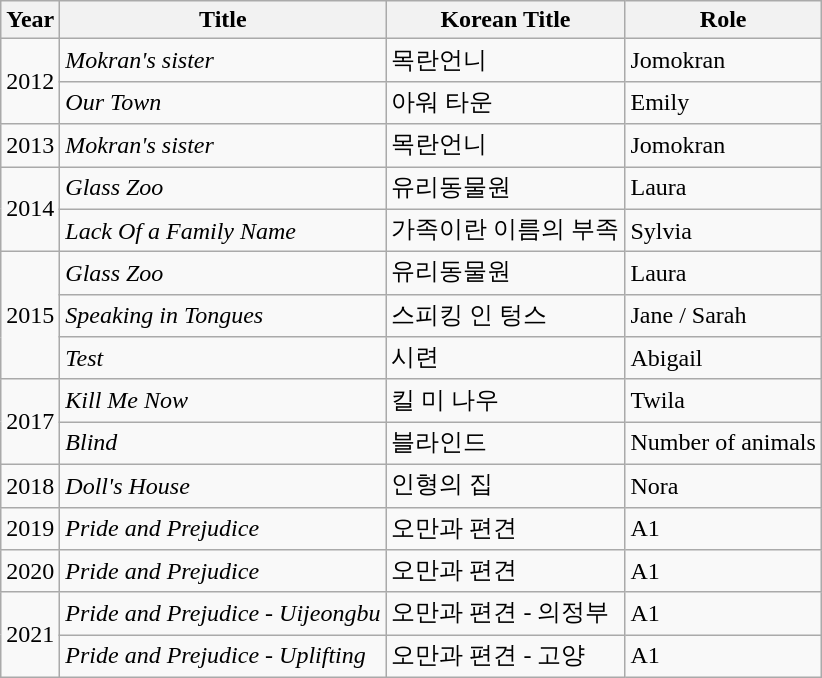<table class="wikitable sortable plainrowheaders">
<tr>
<th scope="col">Year</th>
<th scope="col">Title</th>
<th scope="col">Korean Title</th>
<th scope="col">Role</th>
</tr>
<tr>
<td scope="row" rowspan="2">2012</td>
<td><em>Mokran's sister</em></td>
<td>목란언니</td>
<td>Jomokran</td>
</tr>
<tr>
<td><em>Our Town</em></td>
<td>아워 타운</td>
<td>Emily</td>
</tr>
<tr>
<td scope="row">2013</td>
<td><em>Mokran's sister</em></td>
<td>목란언니</td>
<td>Jomokran</td>
</tr>
<tr>
<td scope="row" rowspan="2">2014</td>
<td><em>Glass Zoo</em></td>
<td>유리동물원</td>
<td>Laura</td>
</tr>
<tr>
<td><em>Lack Of a Family Name</em></td>
<td>가족이란 이름의 부족</td>
<td>Sylvia</td>
</tr>
<tr>
<td scope="row" rowspan="3">2015</td>
<td><em>Glass Zoo</em></td>
<td>유리동물원</td>
<td>Laura</td>
</tr>
<tr>
<td><em>Speaking in Tongues</em></td>
<td>스피킹 인 텅스</td>
<td>Jane / Sarah</td>
</tr>
<tr>
<td><em>Test</em></td>
<td>시련</td>
<td>Abigail</td>
</tr>
<tr>
<td scope="row" rowspan="2">2017</td>
<td><em>Kill Me Now</em></td>
<td>킬 미 나우</td>
<td>Twila</td>
</tr>
<tr>
<td><em>Blind</em></td>
<td>블라인드</td>
<td>Number of animals</td>
</tr>
<tr>
<td scope="row">2018</td>
<td><em>Doll's House</em></td>
<td>인형의 집</td>
<td>Nora</td>
</tr>
<tr>
<td scope="row">2019</td>
<td><em>Pride and Prejudice</em></td>
<td>오만과 편견</td>
<td>A1</td>
</tr>
<tr>
<td scope="row">2020</td>
<td><em>Pride and Prejudice</em></td>
<td>오만과 편견</td>
<td>A1</td>
</tr>
<tr>
<td scope="row" rowspan="2">2021</td>
<td><em>Pride and Prejudice - Uijeongbu</em></td>
<td>오만과 편견 - 의정부</td>
<td>A1</td>
</tr>
<tr>
<td><em>Pride and Prejudice - Uplifting</em></td>
<td>오만과 편견 - 고양</td>
<td>A1</td>
</tr>
</table>
